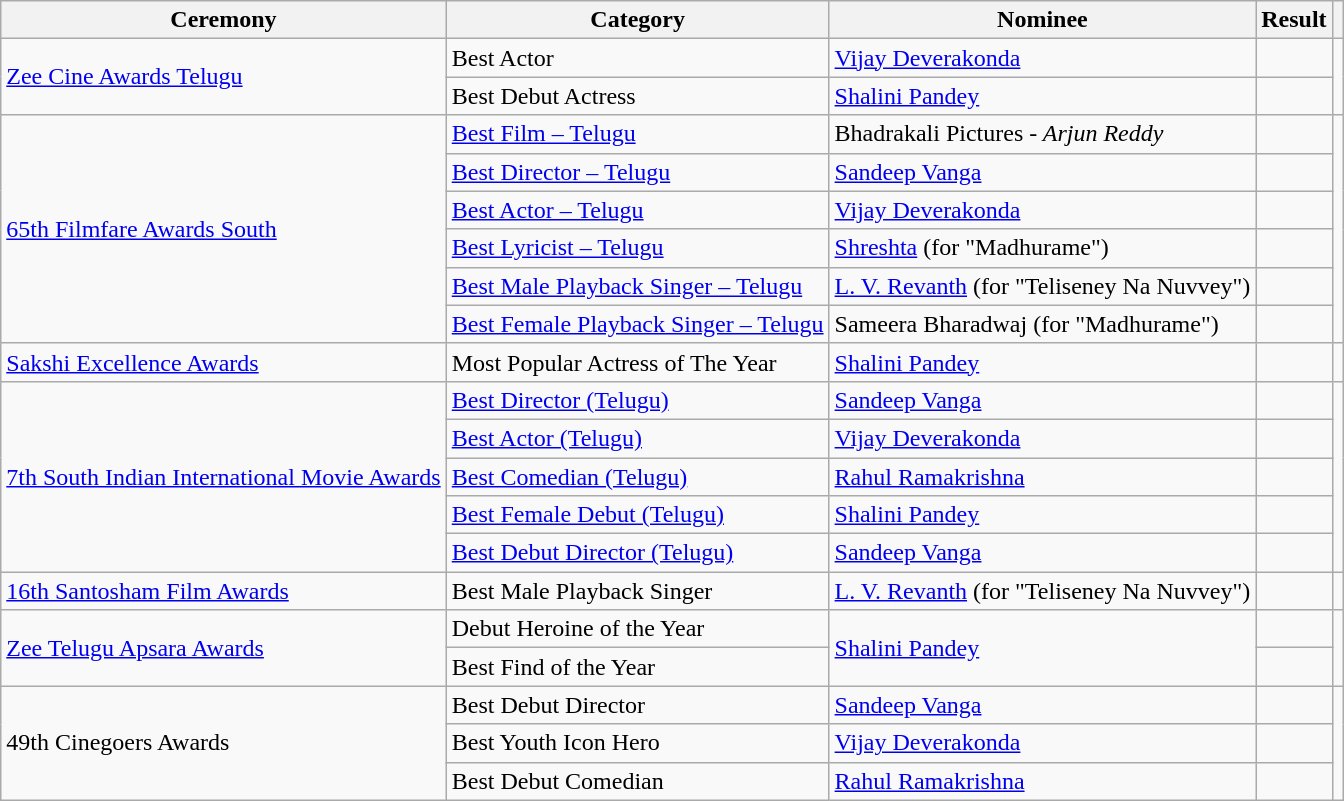<table class="wikitable">
<tr>
<th>Ceremony</th>
<th>Category</th>
<th>Nominee</th>
<th>Result</th>
<th></th>
</tr>
<tr>
<td rowspan="2"><a href='#'>Zee Cine Awards Telugu</a></td>
<td>Best Actor</td>
<td><a href='#'>Vijay Deverakonda</a></td>
<td></td>
<td rowspan="2" style="text-align:center;"></td>
</tr>
<tr>
<td>Best Debut Actress</td>
<td><a href='#'>Shalini Pandey</a></td>
<td></td>
</tr>
<tr>
<td rowspan="6"><a href='#'>65th Filmfare Awards South</a></td>
<td><a href='#'>Best Film – Telugu</a></td>
<td>Bhadrakali Pictures <em>- Arjun Reddy</em></td>
<td></td>
<td style="text-align:center;" rowspan="6"><br></td>
</tr>
<tr>
<td><a href='#'>Best Director – Telugu</a></td>
<td><a href='#'>Sandeep Vanga</a></td>
<td></td>
</tr>
<tr>
<td><a href='#'>Best Actor – Telugu</a></td>
<td><a href='#'>Vijay Deverakonda</a></td>
<td></td>
</tr>
<tr>
<td><a href='#'>Best Lyricist – Telugu</a></td>
<td><a href='#'>Shreshta</a> (for "Madhurame")</td>
<td></td>
</tr>
<tr>
<td><a href='#'>Best Male Playback Singer – Telugu</a></td>
<td><a href='#'>L. V. Revanth</a> (for "Teliseney Na Nuvvey")</td>
<td></td>
</tr>
<tr>
<td><a href='#'>Best Female Playback Singer – Telugu</a></td>
<td>Sameera Bharadwaj (for "Madhurame")</td>
<td></td>
</tr>
<tr>
<td><a href='#'>Sakshi Excellence Awards</a></td>
<td>Most Popular Actress of The Year</td>
<td><a href='#'>Shalini Pandey</a></td>
<td></td>
<td></td>
</tr>
<tr>
<td rowspan="5"><a href='#'>7th South Indian International Movie Awards</a></td>
<td><a href='#'>Best Director (Telugu)</a></td>
<td><a href='#'>Sandeep Vanga</a></td>
<td></td>
<td style="text-align:center;" rowspan="5"></td>
</tr>
<tr>
<td><a href='#'>Best Actor (Telugu)</a></td>
<td><a href='#'>Vijay Deverakonda</a></td>
<td></td>
</tr>
<tr>
<td><a href='#'>Best Comedian (Telugu)</a></td>
<td><a href='#'>Rahul Ramakrishna</a></td>
<td></td>
</tr>
<tr>
<td><a href='#'>Best Female Debut (Telugu)</a></td>
<td><a href='#'>Shalini Pandey</a></td>
<td></td>
</tr>
<tr>
<td><a href='#'>Best Debut Director (Telugu)</a></td>
<td><a href='#'>Sandeep Vanga</a></td>
<td></td>
</tr>
<tr>
<td><a href='#'>16th Santosham Film Awards</a></td>
<td>Best Male Playback Singer</td>
<td><a href='#'>L. V. Revanth</a> (for "Teliseney Na Nuvvey")</td>
<td></td>
<td></td>
</tr>
<tr>
<td rowspan="2"><a href='#'>Zee Telugu Apsara Awards</a></td>
<td>Debut Heroine of the Year</td>
<td rowspan="2"><a href='#'>Shalini Pandey</a></td>
<td></td>
<td rowspan="2"></td>
</tr>
<tr>
<td>Best Find of the Year</td>
<td></td>
</tr>
<tr>
<td rowspan="3">49th Cinegoers Awards</td>
<td>Best Debut Director</td>
<td><a href='#'>Sandeep Vanga</a></td>
<td></td>
<td rowspan="3"></td>
</tr>
<tr>
<td>Best Youth Icon Hero</td>
<td><a href='#'>Vijay Deverakonda</a></td>
<td></td>
</tr>
<tr>
<td>Best Debut Comedian</td>
<td><a href='#'>Rahul Ramakrishna</a></td>
<td></td>
</tr>
</table>
